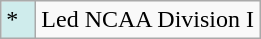<table class="wikitable">
<tr>
<td style="background:#CFECEC; width:1em">*</td>
<td>Led NCAA Division I</td>
</tr>
</table>
